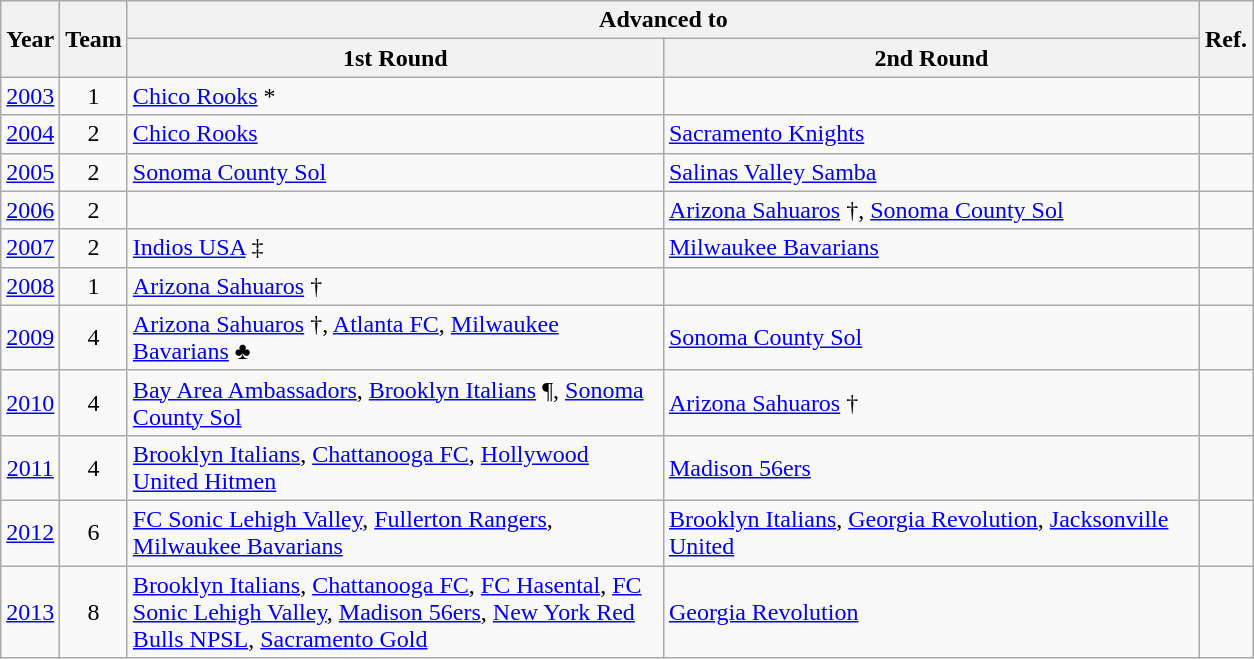<table class="wikitable sortable" style="text-align:center">
<tr>
<th rowspan=2>Year</th>
<th rowspan=2>Team</th>
<th colspan=2>Advanced to</th>
<th rowspan=2>Ref.</th>
</tr>
<tr class=unsortable>
<th style="width:350px;">1st Round</th>
<th style="width:350px;">2nd Round</th>
</tr>
<tr>
<td><a href='#'>2003</a></td>
<td>1</td>
<td style="text-align:left"><a href='#'>Chico Rooks</a> *</td>
<td style="text-align:left"></td>
<td></td>
</tr>
<tr>
<td><a href='#'>2004</a></td>
<td>2</td>
<td style="text-align:left"><a href='#'>Chico Rooks</a></td>
<td style="text-align:left"><a href='#'>Sacramento Knights</a></td>
<td></td>
</tr>
<tr>
<td><a href='#'>2005</a></td>
<td>2</td>
<td style="text-align:left"><a href='#'>Sonoma County Sol</a></td>
<td style="text-align:left"><a href='#'>Salinas Valley Samba</a></td>
<td></td>
</tr>
<tr>
<td><a href='#'>2006</a></td>
<td>2</td>
<td style="text-align:left"></td>
<td style="text-align:left"><a href='#'>Arizona Sahuaros</a> †, <a href='#'>Sonoma County Sol</a></td>
<td></td>
</tr>
<tr>
<td><a href='#'>2007</a></td>
<td>2</td>
<td style="text-align:left"><a href='#'>Indios USA</a> ‡</td>
<td style="text-align:left"><a href='#'>Milwaukee Bavarians</a></td>
<td></td>
</tr>
<tr>
<td><a href='#'>2008</a></td>
<td>1</td>
<td style="text-align:left"><a href='#'>Arizona Sahuaros</a> †</td>
<td style="text-align:left"></td>
<td></td>
</tr>
<tr>
<td><a href='#'>2009</a></td>
<td>4</td>
<td style="text-align:left"><a href='#'>Arizona Sahuaros</a> †, <a href='#'>Atlanta FC</a>, <a href='#'>Milwaukee Bavarians</a> ♣</td>
<td style="text-align:left"><a href='#'>Sonoma County Sol</a></td>
<td></td>
</tr>
<tr>
<td><a href='#'>2010</a></td>
<td>4</td>
<td style="text-align:left"><a href='#'>Bay Area Ambassadors</a>, <a href='#'>Brooklyn Italians</a> ¶, <a href='#'>Sonoma County Sol</a></td>
<td style="text-align:left"><a href='#'>Arizona Sahuaros</a> †</td>
<td></td>
</tr>
<tr>
<td><a href='#'>2011</a></td>
<td>4</td>
<td style="text-align:left"><a href='#'>Brooklyn Italians</a>, <a href='#'>Chattanooga FC</a>, <a href='#'>Hollywood United Hitmen</a></td>
<td style="text-align:left"><a href='#'>Madison 56ers</a></td>
<td></td>
</tr>
<tr>
<td><a href='#'>2012</a></td>
<td>6</td>
<td style="text-align:left"><a href='#'>FC Sonic Lehigh Valley</a>, <a href='#'>Fullerton Rangers</a>, <a href='#'>Milwaukee Bavarians</a></td>
<td style="text-align:left"><a href='#'>Brooklyn Italians</a>, <a href='#'>Georgia Revolution</a>, <a href='#'>Jacksonville United</a></td>
<td></td>
</tr>
<tr>
<td><a href='#'>2013</a></td>
<td>8</td>
<td style="text-align:left"><a href='#'>Brooklyn Italians</a>, <a href='#'>Chattanooga FC</a>, <a href='#'>FC Hasental</a>, <a href='#'>FC Sonic Lehigh Valley</a>, <a href='#'>Madison 56ers</a>, <a href='#'>New York Red Bulls NPSL</a>, <a href='#'>Sacramento Gold</a></td>
<td style="text-align:left"><a href='#'>Georgia Revolution</a></td>
<td></td>
</tr>
</table>
